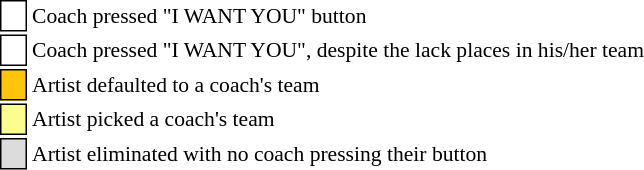<table class="toccolours" style="font-size: 90%; white-space: nowrap;">
<tr>
<td style="background:white; border: 1px solid black;"> <strong></strong> </td>
<td>Coach pressed "I WANT YOU" button</td>
</tr>
<tr>
<td style="background:white; border: 1px solid black;"> <strong></strong> </td>
<td>Coach pressed "I WANT YOU", despite the lack places in his/her team</td>
</tr>
<tr>
<td style="background:#ffc40c; border: 1px solid black">    </td>
<td>Artist defaulted to a coach's team</td>
</tr>
<tr>
<td style="background:#fdfc8f; border: 1px solid black;">    </td>
<td style="padding-right:8px">Artist picked a coach's team</td>
</tr>
<tr>
<td style="background:#dcdcdc; border: 1px solid black">    </td>
<td>Artist eliminated with no coach pressing their button</td>
</tr>
<tr>
</tr>
</table>
